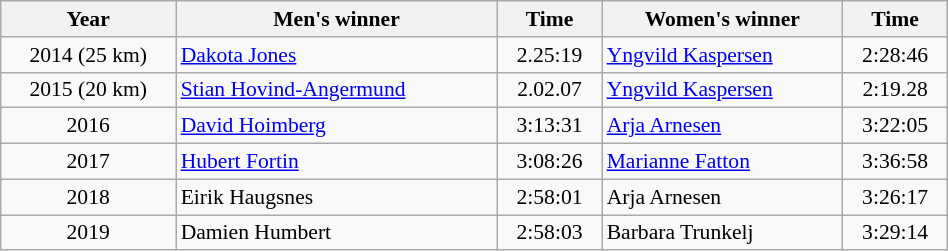<table class="wikitable" width=50%  style="font-size:90%; text-align:center;">
<tr>
<th>Year</th>
<th>Men's winner</th>
<th>Time</th>
<th>Women's winner</th>
<th>Time</th>
</tr>
<tr>
<td>2014 (25 km)</td>
<td align=left> <a href='#'>Dakota Jones</a></td>
<td>2.25:19</td>
<td align=left> <a href='#'>Yngvild Kaspersen</a></td>
<td>2:28:46</td>
</tr>
<tr>
<td>2015 (20 km)</td>
<td align=left> <a href='#'>Stian Hovind-Angermund</a></td>
<td>2.02.07</td>
<td align=left> <a href='#'>Yngvild Kaspersen</a></td>
<td>2:19.28</td>
</tr>
<tr>
<td>2016</td>
<td align=left> <a href='#'>David Hoimberg</a></td>
<td>3:13:31</td>
<td align=left> <a href='#'>Arja Arnesen</a></td>
<td>3:22:05</td>
</tr>
<tr>
<td>2017</td>
<td align=left> <a href='#'>Hubert Fortin</a></td>
<td>3:08:26</td>
<td align=left> <a href='#'>Marianne Fatton</a></td>
<td>3:36:58</td>
</tr>
<tr>
<td>2018</td>
<td align=left> Eirik Haugsnes</td>
<td>2:58:01</td>
<td align=left> Arja Arnesen</td>
<td>3:26:17</td>
</tr>
<tr>
<td>2019</td>
<td align=left> Damien Humbert</td>
<td>2:58:03</td>
<td align=left> Barbara Trunkelj</td>
<td>3:29:14</td>
</tr>
</table>
